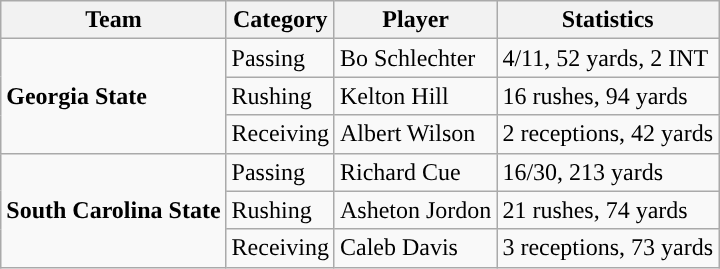<table class="wikitable" style="float: left;">
<tr>
<th>Team</th>
<th>Category</th>
<th>Player</th>
<th>Statistics</th>
</tr>
<tr>
<td rowspan=3><strong>Georgia State</strong></td>
<td>Passing</td>
<td>Bo Schlechter</td>
<td>4/11, 52 yards, 2 INT</td>
</tr>
<tr>
<td>Rushing</td>
<td>Kelton Hill</td>
<td>16 rushes, 94 yards</td>
</tr>
<tr>
<td>Receiving</td>
<td>Albert Wilson</td>
<td>2 receptions, 42 yards</td>
</tr>
<tr>
<td rowspan=3><strong>South Carolina State</strong></td>
<td>Passing</td>
<td>Richard Cue</td>
<td>16/30, 213 yards</td>
</tr>
<tr>
<td>Rushing</td>
<td>Asheton Jordon</td>
<td>21 rushes, 74 yards</td>
</tr>
<tr>
<td>Receiving</td>
<td>Caleb Davis</td>
<td>3 receptions, 73 yards</td>
</tr>
</table>
